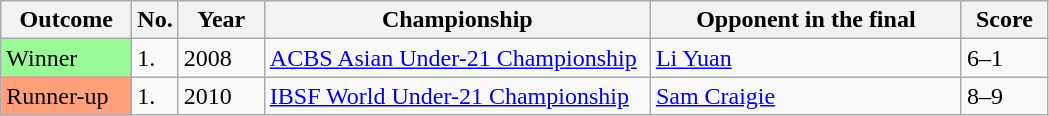<table class="sortable wikitable">
<tr>
<th width="80">Outcome</th>
<th width="20">No.</th>
<th width="50">Year</th>
<th width="250">Championship</th>
<th width="200">Opponent in the final</th>
<th width="50">Score</th>
</tr>
<tr>
<td style="background:#98FB98">Winner</td>
<td>1.</td>
<td>2008</td>
<td><a href='#'>ACBS Asian Under-21 Championship</a></td>
<td> <a href='#'>Li Yuan</a></td>
<td>6–1</td>
</tr>
<tr>
<td style="background:#ffa07a;">Runner-up</td>
<td>1.</td>
<td>2010</td>
<td><a href='#'>IBSF World Under-21 Championship</a></td>
<td> <a href='#'>Sam Craigie</a></td>
<td>8–9</td>
</tr>
</table>
